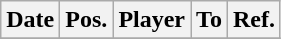<table class="wikitable">
<tr>
<th>Date</th>
<th>Pos.</th>
<th>Player</th>
<th>To</th>
<th>Ref.</th>
</tr>
<tr>
</tr>
</table>
